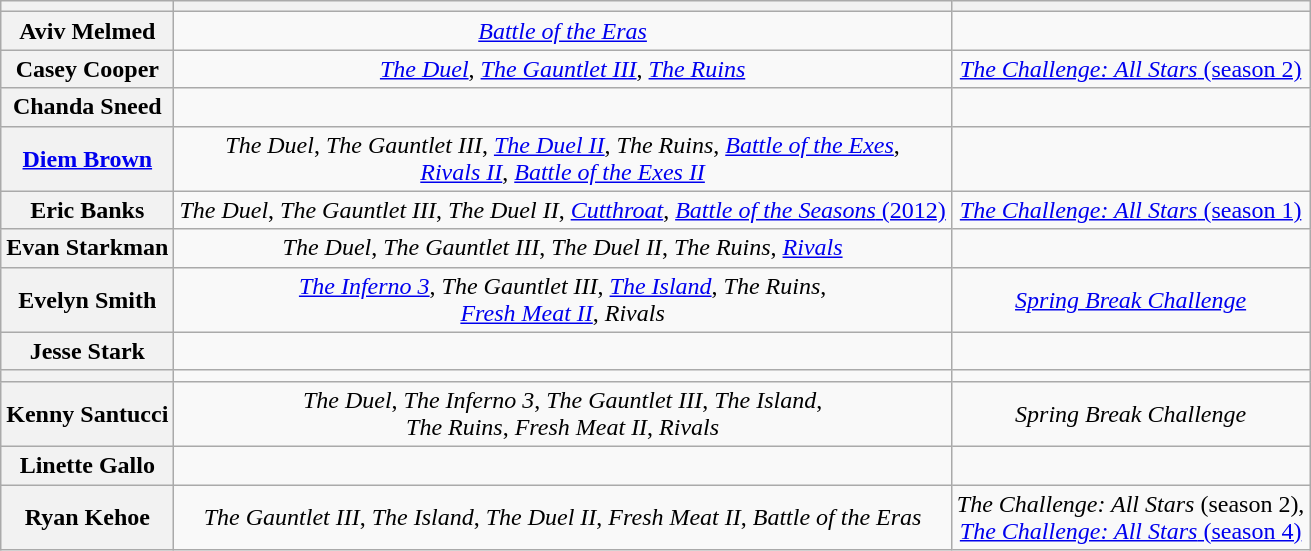<table class="wikitable sortable" style="text-align: center">
<tr>
<th scope="col"></th>
<th scope="col"></th>
<th scope="col"></th>
</tr>
<tr>
<th scope="row">Aviv Melmed</th>
<td><em><a href='#'>Battle of the Eras</a></em></td>
<td></td>
</tr>
<tr>
<th scope="row">Casey Cooper</th>
<td><em><a href='#'>The Duel</a></em>, <em><a href='#'>The Gauntlet III</a></em>, <em><a href='#'>The Ruins</a></em></td>
<td><a href='#'><em>The Challenge: All Stars</em> (season 2)</a></td>
</tr>
<tr>
<th scope="row">Chanda Sneed</th>
<td></td>
<td></td>
</tr>
<tr>
<th scope="row"><a href='#'>Diem Brown</a></th>
<td><em>The Duel</em>, <em>The Gauntlet III</em>, <em><a href='#'>The Duel II</a></em>, <em>The Ruins</em>, <em><a href='#'>Battle of the Exes</a></em>,<br> <em><a href='#'>Rivals II</a></em>, <em><a href='#'>Battle of the Exes II</a></em></td>
<td></td>
</tr>
<tr>
<th scope="row">Eric Banks</th>
<td><em>The Duel</em>, <em>The Gauntlet III</em>, <em>The Duel II</em>, <em><a href='#'>Cutthroat</a></em>, <a href='#'><em>Battle of the Seasons</em> (2012)</a></td>
<td><a href='#'><em>The Challenge: All Stars</em> (season 1)</a></td>
</tr>
<tr>
<th scope="row">Evan Starkman</th>
<td><em>The Duel</em>, <em>The Gauntlet III</em>, <em>The Duel II</em>, <em>The Ruins</em>, <em><a href='#'>Rivals</a></em></td>
<td></td>
</tr>
<tr>
<th scope="row">Evelyn Smith</th>
<td><em><a href='#'>The Inferno 3</a></em>, <em>The Gauntlet III</em>, <em><a href='#'>The Island</a></em>, <em>The Ruins</em>,<br><em><a href='#'>Fresh Meat II</a></em>, <em>Rivals</em></td>
<td><em><a href='#'>Spring Break Challenge</a></em></td>
</tr>
<tr>
<th scope="row">Jesse Stark</th>
<td></td>
<td></td>
</tr>
<tr>
<th scope="row"></th>
<td></td>
<td></td>
</tr>
<tr>
<th scope="row">Kenny Santucci</th>
<td><em>The Duel</em>, <em>The Inferno 3</em>, <em>The Gauntlet III</em>, <em>The Island</em>,<br><em>The Ruins</em>, <em>Fresh Meat II</em>, <em>Rivals</em></td>
<td><em>Spring Break Challenge</em></td>
</tr>
<tr>
<th scope="row">Linette Gallo</th>
<td></td>
<td></td>
</tr>
<tr>
<th scope="row">Ryan Kehoe</th>
<td><em>The Gauntlet III</em>, <em>The Island</em>, <em>The Duel II</em>, <em>Fresh Meat II</em>, <em>Battle of the Eras</em></td>
<td><em>The Challenge: All Stars</em> (season 2),<br><a href='#'><em>The Challenge: All Stars</em> (season 4)</a></td>
</tr>
</table>
